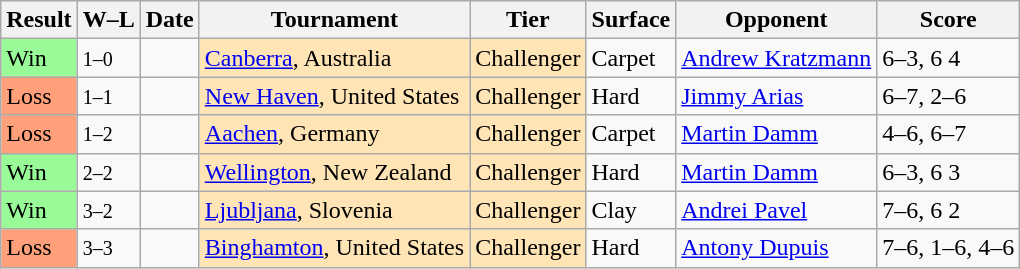<table class="sortable wikitable">
<tr>
<th>Result</th>
<th class="unsortable">W–L</th>
<th>Date</th>
<th>Tournament</th>
<th>Tier</th>
<th>Surface</th>
<th>Opponent</th>
<th class="unsortable">Score</th>
</tr>
<tr>
<td style="background:#98fb98;">Win</td>
<td><small>1–0</small></td>
<td></td>
<td style="background:moccasin;"><a href='#'>Canberra</a>, Australia</td>
<td style="background:moccasin;">Challenger</td>
<td>Carpet</td>
<td> <a href='#'>Andrew Kratzmann</a></td>
<td>6–3, 6 4</td>
</tr>
<tr>
<td style="background:#ffa07a;">Loss</td>
<td><small>1–1</small></td>
<td></td>
<td style="background:moccasin;"><a href='#'>New Haven</a>, United States</td>
<td style="background:moccasin;">Challenger</td>
<td>Hard</td>
<td> <a href='#'>Jimmy Arias</a></td>
<td>6–7, 2–6</td>
</tr>
<tr>
<td style="background:#ffa07a;">Loss</td>
<td><small>1–2</small></td>
<td></td>
<td style="background:moccasin;"><a href='#'>Aachen</a>, Germany</td>
<td style="background:moccasin;">Challenger</td>
<td>Carpet</td>
<td> <a href='#'>Martin Damm</a></td>
<td>4–6, 6–7</td>
</tr>
<tr>
<td style="background:#98fb98;">Win</td>
<td><small>2–2</small></td>
<td></td>
<td style="background:moccasin;"><a href='#'>Wellington</a>, New Zealand</td>
<td style="background:moccasin;">Challenger</td>
<td>Hard</td>
<td> <a href='#'>Martin Damm</a></td>
<td>6–3, 6 3</td>
</tr>
<tr>
<td style="background:#98fb98;">Win</td>
<td><small>3–2</small></td>
<td></td>
<td style="background:moccasin;"><a href='#'>Ljubljana</a>, Slovenia</td>
<td style="background:moccasin;">Challenger</td>
<td>Clay</td>
<td> <a href='#'>Andrei Pavel</a></td>
<td>7–6, 6 2</td>
</tr>
<tr>
<td style="background:#ffa07a;">Loss</td>
<td><small>3–3</small></td>
<td></td>
<td style="background:moccasin;"><a href='#'>Binghamton</a>, United States</td>
<td style="background:moccasin;">Challenger</td>
<td>Hard</td>
<td> <a href='#'>Antony Dupuis</a></td>
<td>7–6, 1–6, 4–6</td>
</tr>
</table>
